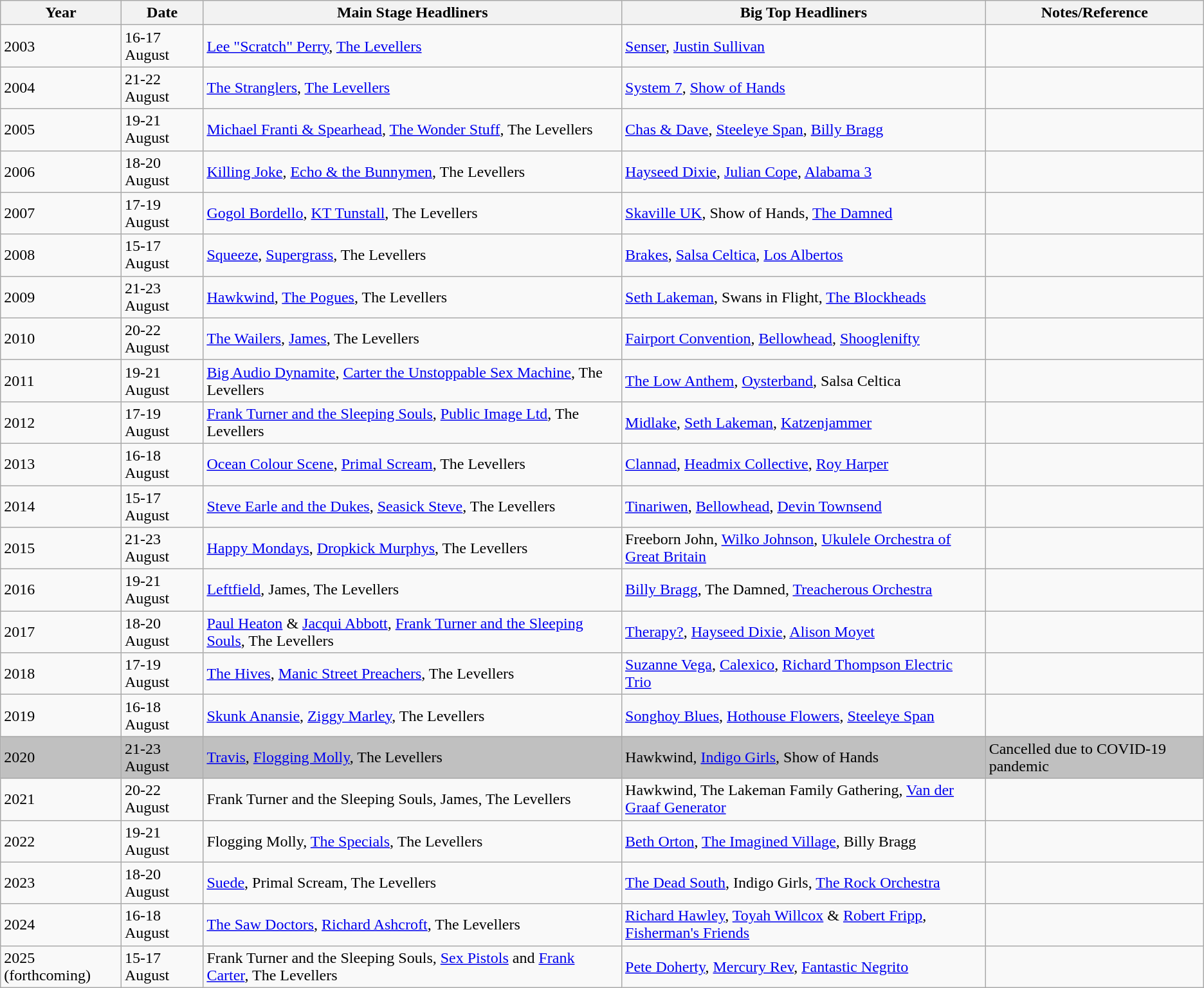<table class="wikitable">
<tr>
<th>Year</th>
<th>Date</th>
<th>Main Stage Headliners</th>
<th>Big Top Headliners</th>
<th>Notes/Reference</th>
</tr>
<tr>
<td>2003</td>
<td>16-17 August</td>
<td><a href='#'>Lee "Scratch" Perry</a>, <a href='#'>The Levellers</a></td>
<td><a href='#'>Senser</a>, <a href='#'>Justin Sullivan</a></td>
<td></td>
</tr>
<tr>
<td>2004</td>
<td>21-22 August</td>
<td><a href='#'>The Stranglers</a>, <a href='#'>The Levellers</a></td>
<td><a href='#'>System 7</a>, <a href='#'>Show of Hands</a></td>
<td></td>
</tr>
<tr>
<td>2005</td>
<td>19-21 August</td>
<td><a href='#'>Michael Franti & Spearhead</a>, <a href='#'>The Wonder Stuff</a>, The Levellers</td>
<td><a href='#'>Chas & Dave</a>, <a href='#'>Steeleye Span</a>, <a href='#'>Billy Bragg</a></td>
<td></td>
</tr>
<tr>
<td>2006</td>
<td>18-20 August</td>
<td><a href='#'>Killing Joke</a>, <a href='#'>Echo & the Bunnymen</a>, The Levellers</td>
<td><a href='#'>Hayseed Dixie</a>, <a href='#'>Julian Cope</a>, <a href='#'>Alabama 3</a></td>
<td></td>
</tr>
<tr>
<td>2007</td>
<td>17-19 August</td>
<td><a href='#'>Gogol Bordello</a>, <a href='#'>KT Tunstall</a>, The Levellers</td>
<td><a href='#'>Skaville UK</a>, Show of Hands, <a href='#'>The Damned</a></td>
<td></td>
</tr>
<tr>
<td>2008</td>
<td>15-17 August</td>
<td><a href='#'>Squeeze</a>, <a href='#'>Supergrass</a>, The Levellers</td>
<td><a href='#'>Brakes</a>, <a href='#'>Salsa Celtica</a>, <a href='#'>Los Albertos</a></td>
<td></td>
</tr>
<tr>
<td>2009</td>
<td>21-23 August</td>
<td><a href='#'>Hawkwind</a>, <a href='#'>The Pogues</a>, The Levellers</td>
<td><a href='#'>Seth Lakeman</a>, Swans in Flight, <a href='#'>The Blockheads</a></td>
<td></td>
</tr>
<tr>
<td>2010</td>
<td>20-22 August</td>
<td><a href='#'>The Wailers</a>, <a href='#'>James</a>, The Levellers</td>
<td><a href='#'>Fairport Convention</a>, <a href='#'>Bellowhead</a>, <a href='#'>Shooglenifty</a></td>
<td></td>
</tr>
<tr>
<td>2011</td>
<td>19-21 August</td>
<td><a href='#'>Big Audio Dynamite</a>, <a href='#'>Carter the Unstoppable Sex Machine</a>, The Levellers</td>
<td><a href='#'>The Low Anthem</a>, <a href='#'>Oysterband</a>, Salsa Celtica</td>
<td></td>
</tr>
<tr>
<td>2012</td>
<td>17-19 August</td>
<td><a href='#'>Frank Turner and the Sleeping Souls</a>, <a href='#'>Public Image Ltd</a>, The Levellers</td>
<td><a href='#'>Midlake</a>, <a href='#'>Seth Lakeman</a>, <a href='#'>Katzenjammer</a></td>
<td></td>
</tr>
<tr>
<td>2013</td>
<td>16-18 August</td>
<td><a href='#'>Ocean Colour Scene</a>, <a href='#'>Primal Scream</a>, The Levellers</td>
<td><a href='#'>Clannad</a>, <a href='#'>Headmix Collective</a>, <a href='#'>Roy Harper</a></td>
<td></td>
</tr>
<tr>
<td>2014</td>
<td>15-17 August</td>
<td><a href='#'>Steve Earle and the Dukes</a>, <a href='#'>Seasick Steve</a>, The Levellers</td>
<td><a href='#'>Tinariwen</a>, <a href='#'>Bellowhead</a>, <a href='#'>Devin Townsend</a></td>
<td></td>
</tr>
<tr>
<td>2015</td>
<td>21-23 August</td>
<td><a href='#'>Happy Mondays</a>, <a href='#'>Dropkick Murphys</a>, The Levellers</td>
<td>Freeborn John, <a href='#'>Wilko Johnson</a>, <a href='#'>Ukulele Orchestra of Great Britain</a></td>
<td></td>
</tr>
<tr>
<td>2016</td>
<td>19-21 August</td>
<td><a href='#'>Leftfield</a>, James, The Levellers</td>
<td><a href='#'>Billy Bragg</a>, The Damned, <a href='#'>Treacherous Orchestra</a></td>
<td></td>
</tr>
<tr>
<td>2017</td>
<td>18-20 August</td>
<td><a href='#'>Paul Heaton</a> & <a href='#'>Jacqui Abbott</a>, <a href='#'>Frank Turner and the Sleeping Souls</a>, The Levellers</td>
<td><a href='#'>Therapy?</a>, <a href='#'>Hayseed Dixie</a>, <a href='#'>Alison Moyet</a></td>
<td></td>
</tr>
<tr>
<td>2018</td>
<td>17-19 August</td>
<td><a href='#'>The Hives</a>, <a href='#'>Manic Street Preachers</a>, The Levellers</td>
<td><a href='#'>Suzanne Vega</a>, <a href='#'>Calexico</a>, <a href='#'>Richard Thompson Electric Trio</a></td>
<td></td>
</tr>
<tr>
<td>2019</td>
<td>16-18 August</td>
<td><a href='#'>Skunk Anansie</a>, <a href='#'>Ziggy Marley</a>, The Levellers</td>
<td><a href='#'>Songhoy Blues</a>, <a href='#'>Hothouse Flowers</a>, <a href='#'>Steeleye Span</a></td>
<td></td>
</tr>
<tr style="background: silver;">
<td>2020</td>
<td>21-23 August</td>
<td><a href='#'>Travis</a>, <a href='#'>Flogging Molly</a>, The Levellers</td>
<td>Hawkwind, <a href='#'>Indigo Girls</a>, Show of Hands</td>
<td>Cancelled due to COVID-19 pandemic</td>
</tr>
<tr>
<td>2021</td>
<td>20-22 August</td>
<td>Frank Turner and the Sleeping Souls, James, The Levellers</td>
<td>Hawkwind, The Lakeman Family Gathering, <a href='#'>Van der Graaf Generator</a></td>
<td></td>
</tr>
<tr>
<td>2022</td>
<td>19-21 August</td>
<td>Flogging Molly, <a href='#'>The Specials</a>, The Levellers</td>
<td><a href='#'>Beth Orton</a>, <a href='#'>The Imagined Village</a>, Billy Bragg</td>
<td></td>
</tr>
<tr>
<td>2023</td>
<td>18-20 August</td>
<td><a href='#'>Suede</a>, Primal Scream, The Levellers</td>
<td><a href='#'>The Dead South</a>, Indigo Girls, <a href='#'>The Rock Orchestra</a></td>
<td></td>
</tr>
<tr>
<td>2024</td>
<td>16-18 August</td>
<td><a href='#'>The Saw Doctors</a>, <a href='#'>Richard Ashcroft</a>, The Levellers</td>
<td><a href='#'>Richard Hawley</a>, <a href='#'>Toyah Willcox</a> & <a href='#'>Robert Fripp</a>, <a href='#'>Fisherman's Friends</a></td>
<td></td>
</tr>
<tr>
<td>2025 (forthcoming)</td>
<td>15-17 August</td>
<td>Frank Turner and the Sleeping Souls, <a href='#'>Sex Pistols</a> and <a href='#'>Frank Carter</a>, The Levellers</td>
<td><a href='#'>Pete Doherty</a>, <a href='#'>Mercury Rev</a>, <a href='#'>Fantastic Negrito</a></td>
<td></td>
</tr>
</table>
